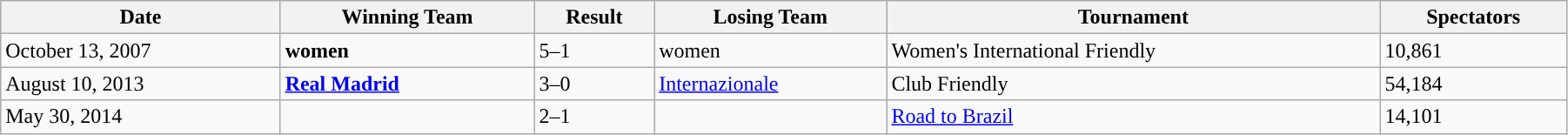<table class="wikitable" style="text-align:left; width:95%;" style="text-align:center">
<tr>
<th>Date</th>
<th>Winning Team</th>
<th>Result</th>
<th>Losing Team</th>
<th>Tournament</th>
<th>Spectators</th>
</tr>
<tr>
<td>October 13, 2007</td>
<td><strong> women</strong></td>
<td>5–1</td>
<td> women</td>
<td>Women's International Friendly</td>
<td>10,861</td>
</tr>
<tr>
<td>August 10, 2013</td>
<td> <strong><a href='#'>Real Madrid</a></strong></td>
<td>3–0</td>
<td> <a href='#'>Internazionale</a></td>
<td>Club Friendly</td>
<td>54,184</td>
</tr>
<tr>
<td>May 30, 2014</td>
<td><strong></strong></td>
<td>2–1</td>
<td></td>
<td><a href='#'>Road to Brazil</a></td>
<td>14,101</td>
</tr>
</table>
